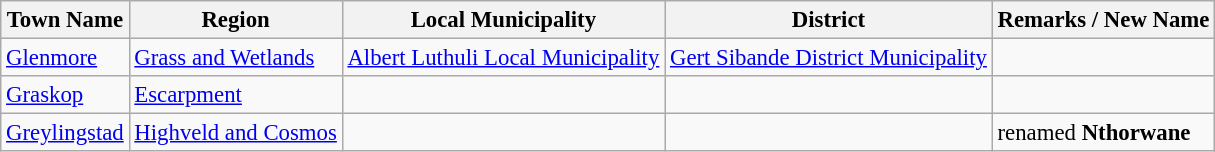<table class="wikitable sortable" style="font-size: 95%;">
<tr>
<th>Town Name</th>
<th>Region</th>
<th>Local Municipality</th>
<th>District</th>
<th>Remarks / New Name</th>
</tr>
<tr>
<td><a href='#'>Glenmore</a></td>
<td><a href='#'>Grass and Wetlands</a></td>
<td><a href='#'>Albert Luthuli Local Municipality</a></td>
<td><a href='#'>Gert Sibande District Municipality</a></td>
<td></td>
</tr>
<tr>
<td><a href='#'>Graskop</a></td>
<td><a href='#'>Escarpment</a></td>
<td></td>
<td></td>
<td></td>
</tr>
<tr>
<td><a href='#'>Greylingstad</a></td>
<td><a href='#'>Highveld and Cosmos</a></td>
<td></td>
<td></td>
<td>renamed <strong>Nthorwane</strong></td>
</tr>
</table>
